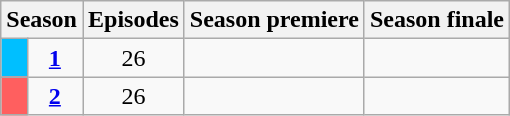<table class="wikitable">
<tr>
<th colspan="2">Season</th>
<th>Episodes</th>
<th>Season premiere</th>
<th>Season finale</th>
</tr>
<tr>
<td bgcolor="#00bfff"></td>
<td align="center"><strong><a href='#'>1</a></strong></td>
<td align="center">26</td>
<td align="center"></td>
<td align="center"></td>
</tr>
<tr>
<td bgcolor="#FF5F5F"></td>
<td align="center"><strong><a href='#'>2</a></strong></td>
<td align="center">26</td>
<td align="center"></td>
<td align="center"></td>
</tr>
</table>
